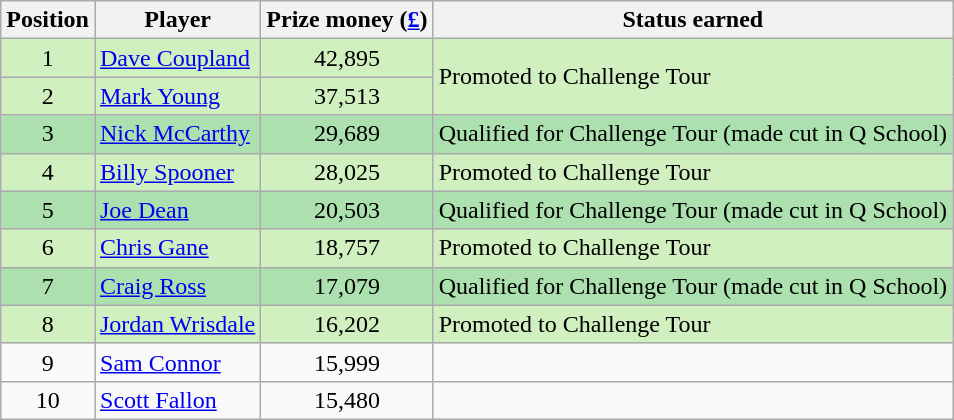<table class="wikitable">
<tr>
<th>Position</th>
<th>Player</th>
<th>Prize money (<a href='#'>£</a>)</th>
<th>Status earned</th>
</tr>
<tr style="background:#D0F0C0;">
<td align=center>1</td>
<td> <a href='#'>Dave Coupland</a></td>
<td align=center>42,895</td>
<td rowspan=2>Promoted to Challenge Tour</td>
</tr>
<tr style="background:#D0F0C0;">
<td align=center>2</td>
<td> <a href='#'>Mark Young</a></td>
<td align=center>37,513</td>
</tr>
<tr style="background:#ACE1AF;">
<td align=center>3</td>
<td> <a href='#'>Nick McCarthy</a></td>
<td align=center>29,689</td>
<td>Qualified for Challenge Tour (made cut in Q School)</td>
</tr>
<tr style="background:#D0F0C0;">
<td align=center>4</td>
<td> <a href='#'>Billy Spooner</a></td>
<td align=center>28,025</td>
<td>Promoted to Challenge Tour</td>
</tr>
<tr style="background:#ACE1AF;">
<td align=center>5</td>
<td> <a href='#'>Joe Dean</a></td>
<td align=center>20,503</td>
<td>Qualified for Challenge Tour (made cut in Q School)</td>
</tr>
<tr style="background:#D0F0C0;">
<td align=center>6</td>
<td> <a href='#'>Chris Gane</a></td>
<td align=center>18,757</td>
<td>Promoted to Challenge Tour</td>
</tr>
<tr style="background:#ACE1AF;">
<td align=center>7</td>
<td> <a href='#'>Craig Ross</a></td>
<td align=center>17,079</td>
<td>Qualified for Challenge Tour (made cut in Q School)</td>
</tr>
<tr style="background:#D0F0C0;">
<td align=center>8</td>
<td> <a href='#'>Jordan Wrisdale</a></td>
<td align=center>16,202</td>
<td>Promoted to Challenge Tour</td>
</tr>
<tr>
<td align=center>9</td>
<td> <a href='#'>Sam Connor</a></td>
<td align=center>15,999</td>
<td></td>
</tr>
<tr>
<td align=center>10</td>
<td> <a href='#'>Scott Fallon</a></td>
<td align=center>15,480</td>
<td></td>
</tr>
</table>
